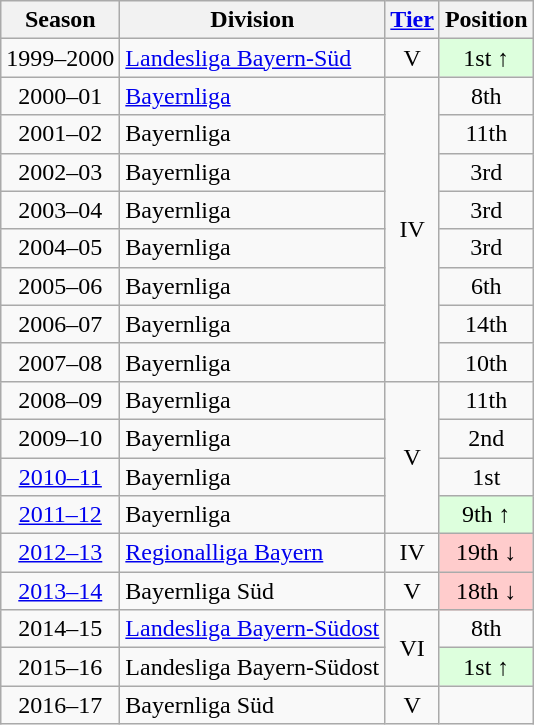<table class="wikitable">
<tr>
<th>Season</th>
<th>Division</th>
<th><a href='#'>Tier</a></th>
<th>Position</th>
</tr>
<tr align="center">
<td>1999–2000</td>
<td align="left"><a href='#'>Landesliga Bayern-Süd</a></td>
<td>V</td>
<td style="background:#ddffdd">1st ↑</td>
</tr>
<tr align="center">
<td>2000–01</td>
<td align="left"><a href='#'>Bayernliga</a></td>
<td rowspan=8>IV</td>
<td>8th</td>
</tr>
<tr align="center">
<td>2001–02</td>
<td align="left">Bayernliga</td>
<td>11th</td>
</tr>
<tr align="center">
<td>2002–03</td>
<td align="left">Bayernliga</td>
<td>3rd</td>
</tr>
<tr align="center">
<td>2003–04</td>
<td align="left">Bayernliga</td>
<td>3rd</td>
</tr>
<tr align="center">
<td>2004–05</td>
<td align="left">Bayernliga</td>
<td>3rd</td>
</tr>
<tr align="center">
<td>2005–06</td>
<td align="left">Bayernliga</td>
<td>6th</td>
</tr>
<tr align="center">
<td>2006–07</td>
<td align="left">Bayernliga</td>
<td>14th</td>
</tr>
<tr align="center">
<td>2007–08</td>
<td align="left">Bayernliga</td>
<td>10th</td>
</tr>
<tr align="center">
<td>2008–09</td>
<td align="left">Bayernliga</td>
<td rowspan=4>V</td>
<td>11th</td>
</tr>
<tr align="center">
<td>2009–10</td>
<td align="left">Bayernliga</td>
<td>2nd</td>
</tr>
<tr align="center">
<td><a href='#'>2010–11</a></td>
<td align="left">Bayernliga</td>
<td>1st</td>
</tr>
<tr align="center">
<td><a href='#'>2011–12</a></td>
<td align="left">Bayernliga</td>
<td style="background:#ddffdd">9th ↑</td>
</tr>
<tr align="center">
<td><a href='#'>2012–13</a></td>
<td align="left"><a href='#'>Regionalliga Bayern</a></td>
<td>IV</td>
<td style="background:#ffcccc">19th ↓</td>
</tr>
<tr align="center">
<td><a href='#'>2013–14</a></td>
<td align="left">Bayernliga Süd</td>
<td>V</td>
<td style="background:#ffcccc">18th ↓</td>
</tr>
<tr align="center">
<td>2014–15</td>
<td align="left"><a href='#'>Landesliga Bayern-Südost</a></td>
<td rowspan=2>VI</td>
<td>8th</td>
</tr>
<tr align="center">
<td>2015–16</td>
<td align="left">Landesliga Bayern-Südost</td>
<td style="background:#ddffdd">1st ↑</td>
</tr>
<tr align="center">
<td>2016–17</td>
<td align="left">Bayernliga Süd</td>
<td>V</td>
<td></td>
</tr>
</table>
